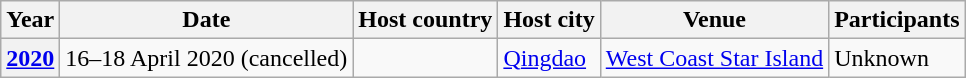<table class="wikitable sortable">
<tr>
<th>Year</th>
<th>Date</th>
<th>Host country</th>
<th>Host city</th>
<th>Venue</th>
<th>Participants</th>
</tr>
<tr>
<th><a href='#'>2020</a></th>
<td>16–18 April 2020 (cancelled)</td>
<td></td>
<td><a href='#'>Qingdao</a></td>
<td><a href='#'>West Coast Star Island</a></td>
<td>Unknown</td>
</tr>
</table>
